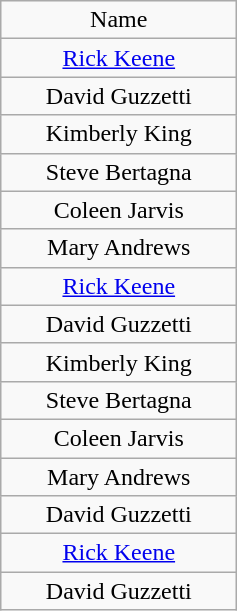<table class="wikitable" border ="1" cellspacing="1" cellpadding="2" style="text-align:center">
<tr>
<td width="150pt">Name</td>
</tr>
<tr>
<td><a href='#'>Rick Keene</a></td>
</tr>
<tr>
<td>David Guzzetti</td>
</tr>
<tr>
<td>Kimberly King</td>
</tr>
<tr>
<td>Steve Bertagna</td>
</tr>
<tr>
<td>Coleen Jarvis</td>
</tr>
<tr>
<td>Mary Andrews</td>
</tr>
<tr>
<td><a href='#'>Rick Keene</a></td>
</tr>
<tr>
<td>David Guzzetti</td>
</tr>
<tr>
<td>Kimberly King</td>
</tr>
<tr>
<td>Steve Bertagna</td>
</tr>
<tr>
<td>Coleen Jarvis</td>
</tr>
<tr>
<td>Mary Andrews</td>
</tr>
<tr>
<td>David Guzzetti</td>
</tr>
<tr>
<td><a href='#'>Rick Keene</a></td>
</tr>
<tr>
<td>David Guzzetti</td>
</tr>
</table>
